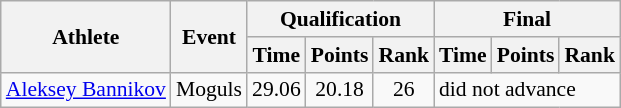<table class="wikitable" style="font-size:90%">
<tr>
<th rowspan="2">Athlete</th>
<th rowspan="2">Event</th>
<th colspan="3">Qualification</th>
<th colspan="3">Final</th>
</tr>
<tr>
<th>Time</th>
<th>Points</th>
<th>Rank</th>
<th>Time</th>
<th>Points</th>
<th>Rank</th>
</tr>
<tr>
<td><a href='#'>Aleksey Bannikov</a></td>
<td>Moguls</td>
<td align="center">29.06</td>
<td align="center">20.18</td>
<td align="center">26</td>
<td colspan="3">did not advance</td>
</tr>
</table>
